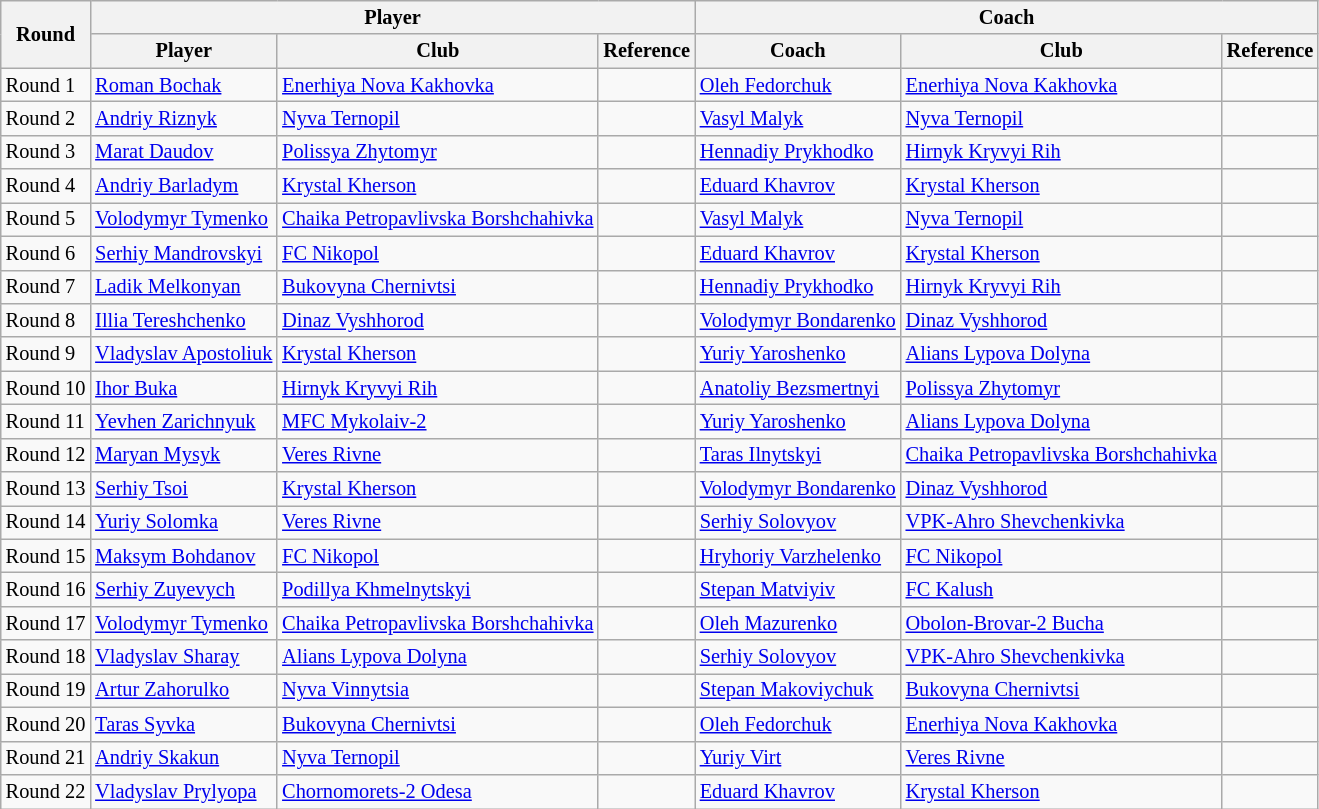<table class="wikitable collapsible autocollapse" style="text-align:left; font-size:85%">
<tr>
<th rowspan="2">Round</th>
<th colspan="3">Player</th>
<th colspan="3">Coach</th>
</tr>
<tr>
<th>Player</th>
<th>Club</th>
<th>Reference</th>
<th>Coach</th>
<th>Club</th>
<th>Reference</th>
</tr>
<tr>
<td>Round 1</td>
<td> <a href='#'>Roman Bochak</a></td>
<td><a href='#'>Enerhiya Nova Kakhovka</a></td>
<td align=center></td>
<td> <a href='#'>Oleh Fedorchuk</a></td>
<td><a href='#'>Enerhiya Nova Kakhovka</a></td>
<td align=center></td>
</tr>
<tr>
<td>Round 2</td>
<td> <a href='#'>Andriy Riznyk</a></td>
<td><a href='#'>Nyva Ternopil</a></td>
<td align=center></td>
<td> <a href='#'>Vasyl Malyk</a></td>
<td><a href='#'>Nyva Ternopil</a></td>
<td align=center></td>
</tr>
<tr>
<td>Round 3</td>
<td> <a href='#'>Marat Daudov</a></td>
<td><a href='#'>Polissya Zhytomyr</a></td>
<td align=center></td>
<td> <a href='#'>Hennadiy Prykhodko</a></td>
<td><a href='#'>Hirnyk Kryvyi Rih</a></td>
<td align=center></td>
</tr>
<tr>
<td>Round 4</td>
<td> <a href='#'>Andriy Barladym</a></td>
<td><a href='#'>Krystal Kherson</a></td>
<td align=center></td>
<td> <a href='#'>Eduard Khavrov</a></td>
<td><a href='#'>Krystal Kherson</a></td>
<td align=center></td>
</tr>
<tr>
<td>Round 5</td>
<td> <a href='#'>Volodymyr Tymenko</a></td>
<td><a href='#'>Chaika Petropavlivska Borshchahivka</a></td>
<td align=center></td>
<td> <a href='#'>Vasyl Malyk</a></td>
<td><a href='#'>Nyva Ternopil</a></td>
<td align=center></td>
</tr>
<tr>
<td>Round 6</td>
<td> <a href='#'>Serhiy Mandrovskyi</a></td>
<td><a href='#'>FC Nikopol</a></td>
<td align=center></td>
<td> <a href='#'>Eduard Khavrov</a></td>
<td><a href='#'>Krystal Kherson</a></td>
<td align=center></td>
</tr>
<tr>
<td>Round 7</td>
<td> <a href='#'>Ladik Melkonyan</a></td>
<td><a href='#'>Bukovyna Chernivtsi</a></td>
<td align=center></td>
<td> <a href='#'>Hennadiy Prykhodko</a></td>
<td><a href='#'>Hirnyk Kryvyi Rih</a></td>
<td align=center></td>
</tr>
<tr>
<td>Round 8</td>
<td> <a href='#'>Illia Tereshchenko</a></td>
<td><a href='#'>Dinaz Vyshhorod</a></td>
<td align=center></td>
<td> <a href='#'>Volodymyr Bondarenko</a></td>
<td><a href='#'>Dinaz Vyshhorod</a></td>
<td align=center></td>
</tr>
<tr>
<td>Round 9</td>
<td> <a href='#'>Vladyslav Apostoliuk</a></td>
<td><a href='#'>Krystal Kherson</a></td>
<td align=center></td>
<td> <a href='#'>Yuriy Yaroshenko</a></td>
<td><a href='#'>Alians Lypova Dolyna</a></td>
<td align=center></td>
</tr>
<tr>
<td>Round 10</td>
<td> <a href='#'>Ihor Buka</a></td>
<td><a href='#'>Hirnyk Kryvyi Rih</a></td>
<td align=center></td>
<td> <a href='#'>Anatoliy Bezsmertnyi</a></td>
<td><a href='#'>Polissya Zhytomyr</a></td>
<td align=center></td>
</tr>
<tr>
<td>Round 11</td>
<td> <a href='#'>Yevhen Zarichnyuk</a></td>
<td><a href='#'>MFC Mykolaiv-2</a></td>
<td align=center></td>
<td> <a href='#'>Yuriy Yaroshenko</a></td>
<td><a href='#'>Alians Lypova Dolyna</a></td>
<td align=center></td>
</tr>
<tr>
<td>Round 12</td>
<td> <a href='#'>Maryan Mysyk</a></td>
<td><a href='#'>Veres Rivne</a></td>
<td align=center></td>
<td> <a href='#'>Taras Ilnytskyi</a></td>
<td><a href='#'>Chaika Petropavlivska Borshchahivka</a></td>
<td align=center></td>
</tr>
<tr>
<td>Round 13</td>
<td> <a href='#'>Serhiy Tsoi</a></td>
<td><a href='#'>Krystal Kherson</a></td>
<td align=center></td>
<td> <a href='#'>Volodymyr Bondarenko</a></td>
<td><a href='#'>Dinaz Vyshhorod</a></td>
<td align=center></td>
</tr>
<tr>
<td>Round 14</td>
<td> <a href='#'>Yuriy Solomka</a></td>
<td><a href='#'>Veres Rivne</a></td>
<td align=center></td>
<td> <a href='#'>Serhiy Solovyov</a></td>
<td><a href='#'>VPK-Ahro Shevchenkivka</a></td>
<td align=center></td>
</tr>
<tr>
<td>Round 15</td>
<td> <a href='#'>Maksym Bohdanov</a></td>
<td><a href='#'>FC Nikopol</a></td>
<td align=center></td>
<td> <a href='#'>Hryhoriy Varzhelenko</a></td>
<td><a href='#'>FC Nikopol</a></td>
<td align=center></td>
</tr>
<tr>
<td>Round 16</td>
<td> <a href='#'>Serhiy Zuyevych</a></td>
<td><a href='#'>Podillya Khmelnytskyi</a></td>
<td align=center></td>
<td> <a href='#'>Stepan Matviyiv</a></td>
<td><a href='#'>FC Kalush</a></td>
<td align=center></td>
</tr>
<tr>
<td>Round 17</td>
<td> <a href='#'>Volodymyr Tymenko</a></td>
<td><a href='#'>Chaika Petropavlivska Borshchahivka</a></td>
<td align=center></td>
<td> <a href='#'>Oleh Mazurenko</a></td>
<td><a href='#'>Obolon-Brovar-2 Bucha</a></td>
<td align=center></td>
</tr>
<tr>
<td>Round 18</td>
<td> <a href='#'>Vladyslav Sharay</a></td>
<td><a href='#'>Alians Lypova Dolyna</a></td>
<td align=center></td>
<td> <a href='#'>Serhiy Solovyov</a></td>
<td><a href='#'>VPK-Ahro Shevchenkivka</a></td>
<td align=center></td>
</tr>
<tr>
<td>Round 19</td>
<td> <a href='#'>Artur Zahorulko</a></td>
<td><a href='#'>Nyva Vinnytsia</a></td>
<td align=center></td>
<td> <a href='#'>Stepan Makoviychuk</a></td>
<td><a href='#'>Bukovyna Chernivtsi</a></td>
<td align=center></td>
</tr>
<tr>
<td>Round 20</td>
<td> <a href='#'>Taras Syvka</a></td>
<td><a href='#'>Bukovyna Chernivtsi</a></td>
<td align=center></td>
<td> <a href='#'>Oleh Fedorchuk</a></td>
<td><a href='#'>Enerhiya Nova Kakhovka</a></td>
<td align=center></td>
</tr>
<tr>
<td>Round 21</td>
<td> <a href='#'>Andriy Skakun</a></td>
<td><a href='#'>Nyva Ternopil</a></td>
<td align=center></td>
<td> <a href='#'>Yuriy Virt</a></td>
<td><a href='#'>Veres Rivne</a></td>
<td align=center></td>
</tr>
<tr>
<td>Round 22</td>
<td> <a href='#'>Vladyslav Prylyopa</a></td>
<td><a href='#'>Chornomorets-2 Odesa</a></td>
<td align=center></td>
<td> <a href='#'>Eduard Khavrov</a></td>
<td><a href='#'>Krystal Kherson</a></td>
<td align=center></td>
</tr>
</table>
